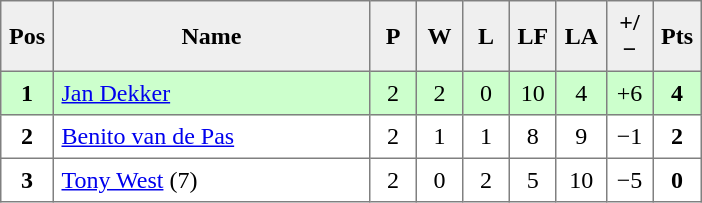<table style=border-collapse:collapse border=1 cellspacing=0 cellpadding=5>
<tr align=center bgcolor=#efefef>
<th width=20>Pos</th>
<th width=200>Name</th>
<th width=20>P</th>
<th width=20>W</th>
<th width=20>L</th>
<th width=20>LF</th>
<th width=20>LA</th>
<th width=20>+/−</th>
<th width=20>Pts</th>
</tr>
<tr align=center style="background: #ccffcc;">
<td><strong>1</strong></td>
<td align="left"> <a href='#'>Jan Dekker</a></td>
<td>2</td>
<td>2</td>
<td>0</td>
<td>10</td>
<td>4</td>
<td>+6</td>
<td><strong>4</strong></td>
</tr>
<tr align=center>
<td><strong>2</strong></td>
<td align="left"> <a href='#'>Benito van de Pas</a></td>
<td>2</td>
<td>1</td>
<td>1</td>
<td>8</td>
<td>9</td>
<td>−1</td>
<td><strong>2</strong></td>
</tr>
<tr align=center>
<td><strong>3</strong></td>
<td align="left"> <a href='#'>Tony West</a> (7)</td>
<td>2</td>
<td>0</td>
<td>2</td>
<td>5</td>
<td>10</td>
<td>−5</td>
<td><strong>0</strong></td>
</tr>
</table>
